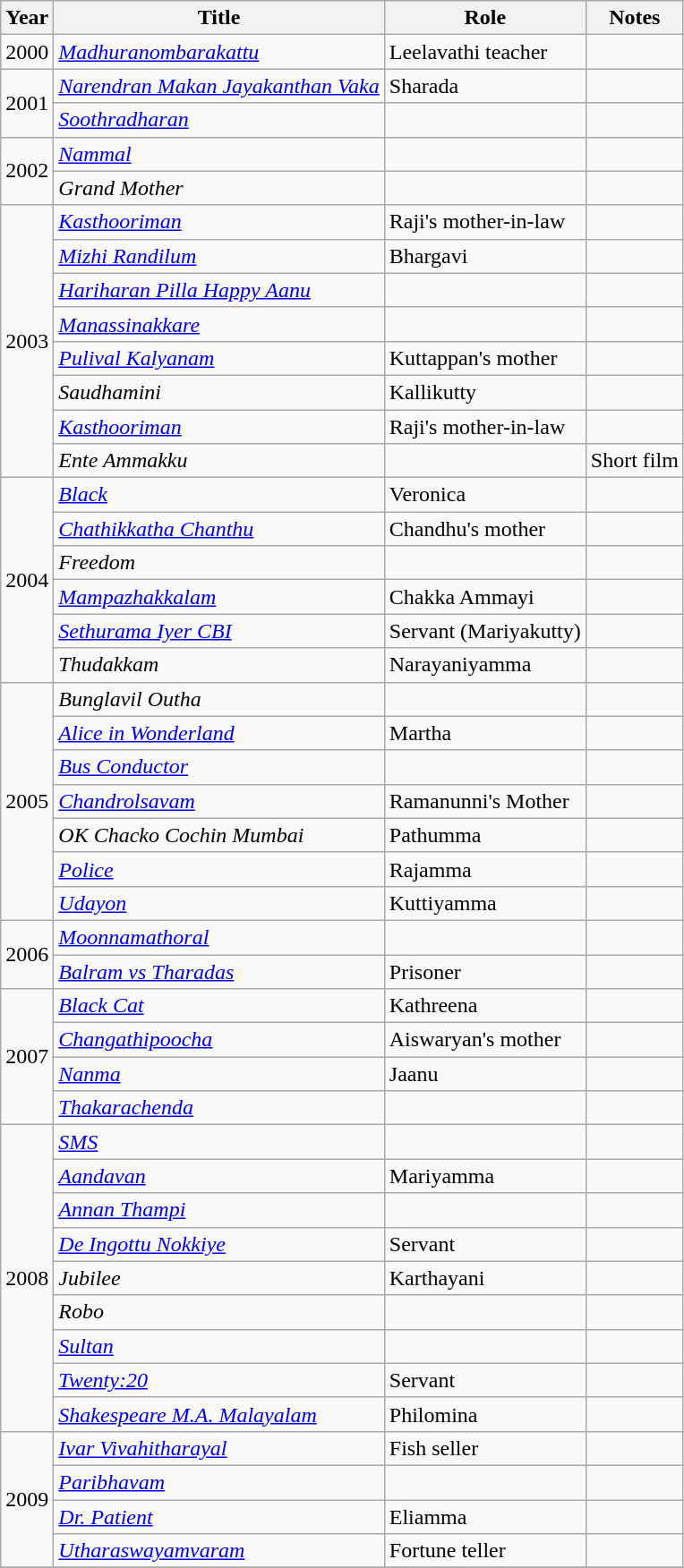<table class="wikitable sortable">
<tr>
<th>Year</th>
<th>Title</th>
<th>Role</th>
<th class="unsortable">Notes</th>
</tr>
<tr>
<td>2000</td>
<td><em><a href='#'>Madhuranombarakattu</a></em></td>
<td>Leelavathi teacher</td>
<td></td>
</tr>
<tr>
<td rowspan=2>2001</td>
<td><em><a href='#'>Narendran Makan Jayakanthan Vaka</a></em></td>
<td>Sharada</td>
<td></td>
</tr>
<tr>
<td><em><a href='#'>Soothradharan</a></em></td>
<td></td>
<td></td>
</tr>
<tr>
<td rowspan=2>2002</td>
<td><em><a href='#'>Nammal</a></em></td>
<td></td>
<td></td>
</tr>
<tr>
<td><em>Grand Mother</em></td>
<td></td>
<td></td>
</tr>
<tr>
<td rowspan=8>2003</td>
<td><em><a href='#'>Kasthooriman</a></em></td>
<td>Raji's mother-in-law</td>
<td></td>
</tr>
<tr>
<td><em><a href='#'>Mizhi Randilum</a></em></td>
<td>Bhargavi</td>
<td></td>
</tr>
<tr>
<td><em><a href='#'>Hariharan Pilla Happy Aanu</a></em></td>
<td></td>
<td></td>
</tr>
<tr>
<td><em><a href='#'>Manassinakkare</a></em></td>
<td></td>
<td></td>
</tr>
<tr>
<td><em><a href='#'>Pulival Kalyanam</a></em></td>
<td>Kuttappan's mother</td>
<td></td>
</tr>
<tr>
<td><em>Saudhamini</em></td>
<td>Kallikutty</td>
<td></td>
</tr>
<tr>
<td><em><a href='#'>Kasthooriman</a></em></td>
<td>Raji's mother-in-law</td>
<td></td>
</tr>
<tr>
<td><em>Ente Ammakku</em></td>
<td></td>
<td>Short film</td>
</tr>
<tr>
<td rowspan=6>2004</td>
<td><em><a href='#'>Black</a></em></td>
<td>Veronica</td>
<td></td>
</tr>
<tr>
<td><em><a href='#'>Chathikkatha Chanthu</a></em></td>
<td>Chandhu's mother</td>
<td></td>
</tr>
<tr>
<td><em>Freedom</em></td>
<td></td>
<td></td>
</tr>
<tr>
<td><em><a href='#'>Mampazhakkalam</a></em></td>
<td>Chakka Ammayi</td>
<td></td>
</tr>
<tr>
<td><em><a href='#'>Sethurama Iyer CBI</a></em></td>
<td>Servant (Mariyakutty)</td>
<td></td>
</tr>
<tr>
<td><em>Thudakkam</em></td>
<td>Narayaniyamma</td>
<td></td>
</tr>
<tr>
<td rowspan="7">2005</td>
<td><em>Bunglavil Outha</em></td>
<td></td>
<td></td>
</tr>
<tr>
<td><em><a href='#'>Alice in Wonderland</a></em></td>
<td>Martha</td>
<td></td>
</tr>
<tr>
<td><em><a href='#'>Bus Conductor</a></em></td>
<td></td>
<td></td>
</tr>
<tr>
<td><em><a href='#'>Chandrolsavam</a></em></td>
<td>Ramanunni's Mother</td>
<td></td>
</tr>
<tr>
<td><em>OK Chacko Cochin Mumbai</em></td>
<td>Pathumma</td>
<td></td>
</tr>
<tr>
<td><em><a href='#'>Police</a></em></td>
<td>Rajamma</td>
<td></td>
</tr>
<tr>
<td><em><a href='#'>Udayon</a></em></td>
<td>Kuttiyamma</td>
<td></td>
</tr>
<tr>
<td rowspan=2>2006</td>
<td><em><a href='#'>Moonnamathoral</a></em></td>
<td></td>
<td></td>
</tr>
<tr>
<td><em><a href='#'>Balram vs Tharadas</a></em></td>
<td>Prisoner</td>
<td></td>
</tr>
<tr>
<td rowspan=4>2007</td>
<td><em><a href='#'>Black Cat</a></em></td>
<td>Kathreena</td>
<td></td>
</tr>
<tr>
<td><em><a href='#'>Changathipoocha</a></em></td>
<td>Aiswaryan's mother</td>
<td></td>
</tr>
<tr>
<td><em><a href='#'>Nanma</a></em></td>
<td>Jaanu</td>
<td></td>
</tr>
<tr>
<td><em><a href='#'>Thakarachenda</a></em></td>
<td></td>
<td></td>
</tr>
<tr>
<td rowspan=9>2008</td>
<td><em><a href='#'>SMS</a></em></td>
<td></td>
<td></td>
</tr>
<tr>
<td><em><a href='#'>Aandavan</a></em></td>
<td>Mariyamma</td>
<td></td>
</tr>
<tr>
<td><em><a href='#'>Annan Thampi</a></em></td>
<td></td>
<td></td>
</tr>
<tr>
<td><em><a href='#'>De Ingottu Nokkiye</a></em></td>
<td>Servant</td>
<td></td>
</tr>
<tr>
<td><em>Jubilee</em></td>
<td>Karthayani</td>
<td></td>
</tr>
<tr>
<td><em>Robo</em></td>
<td></td>
<td></td>
</tr>
<tr>
<td><em><a href='#'>Sultan</a></em></td>
<td></td>
<td></td>
</tr>
<tr>
<td><em><a href='#'>Twenty:20</a></em></td>
<td>Servant</td>
<td></td>
</tr>
<tr>
<td><em><a href='#'>Shakespeare M.A. Malayalam</a></em></td>
<td>Philomina</td>
<td></td>
</tr>
<tr>
<td rowspan=4>2009</td>
<td><em><a href='#'>Ivar Vivahitharayal</a></em></td>
<td>Fish seller</td>
<td></td>
</tr>
<tr>
<td><em><a href='#'>Paribhavam</a></em></td>
<td></td>
<td></td>
</tr>
<tr>
<td><em><a href='#'>Dr. Patient</a></em></td>
<td>Eliamma</td>
<td></td>
</tr>
<tr>
<td><em><a href='#'>Utharaswayamvaram</a></em></td>
<td>Fortune teller</td>
<td></td>
</tr>
<tr>
</tr>
</table>
